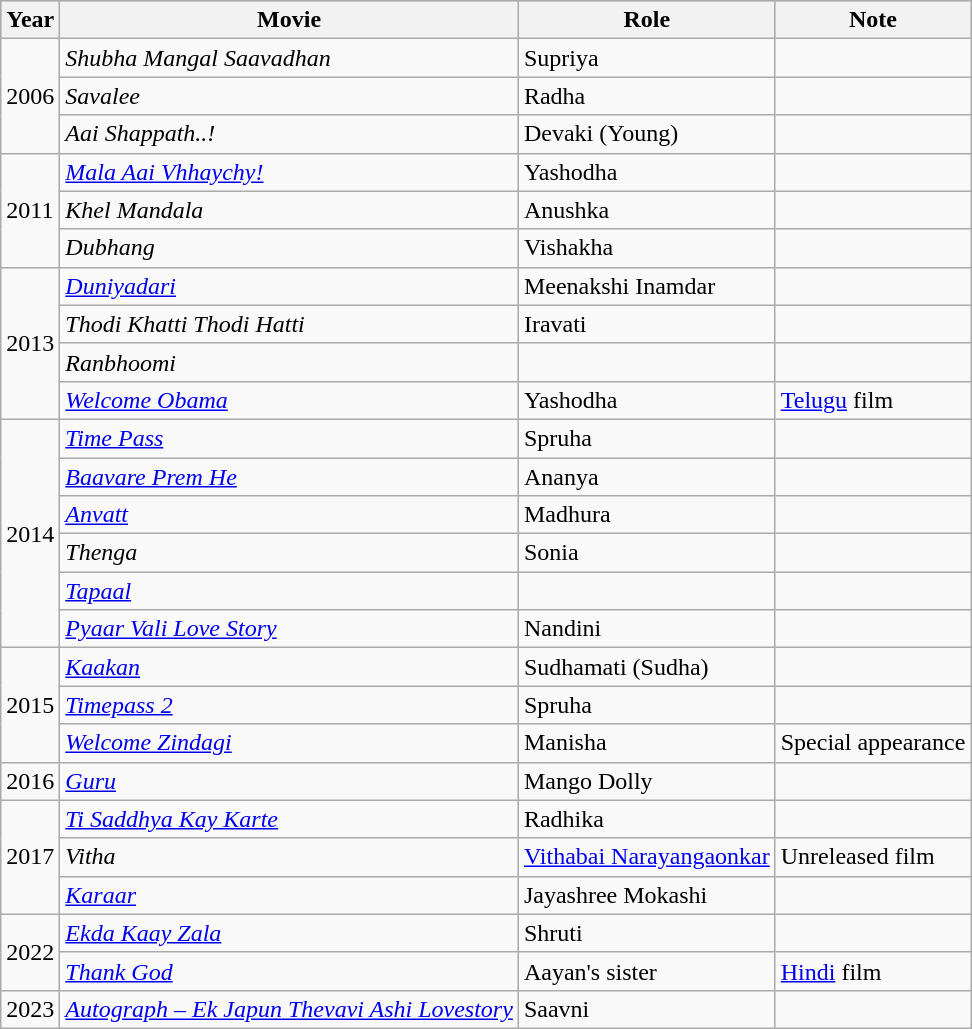<table class="wikitable">
<tr style="background:#ccc; text-align:center;">
<th>Year</th>
<th>Movie</th>
<th>Role</th>
<th>Note</th>
</tr>
<tr>
<td rowspan="3">2006</td>
<td><em>Shubha Mangal Saavadhan</em></td>
<td>Supriya</td>
<td></td>
</tr>
<tr>
<td><em>Savalee</em></td>
<td>Radha</td>
<td></td>
</tr>
<tr>
<td><em>Aai Shappath..!</em></td>
<td>Devaki (Young)</td>
<td></td>
</tr>
<tr>
<td rowspan="3">2011</td>
<td><em><a href='#'>Mala Aai Vhhaychy!</a></em></td>
<td>Yashodha</td>
<td></td>
</tr>
<tr>
<td><em>Khel Mandala</em></td>
<td>Anushka</td>
<td></td>
</tr>
<tr>
<td><em>Dubhang</em></td>
<td>Vishakha</td>
<td></td>
</tr>
<tr>
<td rowspan="4">2013</td>
<td><em><a href='#'>Duniyadari</a></em></td>
<td>Meenakshi Inamdar</td>
<td></td>
</tr>
<tr>
<td><em>Thodi Khatti Thodi Hatti</em></td>
<td>Iravati</td>
<td></td>
</tr>
<tr>
<td><em>Ranbhoomi</em></td>
<td></td>
<td></td>
</tr>
<tr>
<td><em><a href='#'>Welcome Obama</a></em></td>
<td>Yashodha</td>
<td><a href='#'>Telugu</a> film</td>
</tr>
<tr>
<td rowspan="6">2014</td>
<td><em><a href='#'>Time Pass</a></em></td>
<td>Spruha</td>
<td></td>
</tr>
<tr>
<td><em><a href='#'>Baavare Prem He</a></em></td>
<td>Ananya</td>
<td></td>
</tr>
<tr>
<td><em><a href='#'>Anvatt</a></em></td>
<td>Madhura</td>
<td></td>
</tr>
<tr>
<td><em>Thenga</em></td>
<td>Sonia</td>
<td></td>
</tr>
<tr>
<td><em><a href='#'>Tapaal</a></em></td>
<td></td>
<td></td>
</tr>
<tr>
<td><em><a href='#'>Pyaar Vali Love Story</a></em></td>
<td>Nandini</td>
<td></td>
</tr>
<tr>
<td rowspan="3">2015</td>
<td><em><a href='#'>Kaakan</a></em></td>
<td>Sudhamati (Sudha)</td>
<td></td>
</tr>
<tr>
<td><em><a href='#'>Timepass 2</a></em></td>
<td>Spruha</td>
<td></td>
</tr>
<tr>
<td><em><a href='#'>Welcome Zindagi</a></em></td>
<td>Manisha</td>
<td>Special appearance</td>
</tr>
<tr>
<td>2016</td>
<td scope="row" style="text-align:left; "><em><a href='#'>Guru</a></em></td>
<td>Mango Dolly</td>
<td></td>
</tr>
<tr>
<td rowspan="3">2017</td>
<td><em><a href='#'>Ti Saddhya Kay Karte</a></em></td>
<td>Radhika</td>
<td></td>
</tr>
<tr>
<td><em>Vitha</em></td>
<td><a href='#'>Vithabai Narayangaonkar</a></td>
<td>Unreleased film</td>
</tr>
<tr>
<td><em><a href='#'>Karaar</a></em></td>
<td>Jayashree Mokashi</td>
<td></td>
</tr>
<tr>
<td rowspan="2">2022</td>
<td><em><a href='#'>Ekda Kaay Zala</a></em></td>
<td>Shruti</td>
<td></td>
</tr>
<tr>
<td><em><a href='#'>Thank God</a></em></td>
<td>Aayan's sister</td>
<td><a href='#'>Hindi</a> film</td>
</tr>
<tr>
<td>2023</td>
<td><em><a href='#'>Autograph – Ek Japun Thevavi Ashi Lovestory</a></em></td>
<td>Saavni</td>
<td></td>
</tr>
</table>
